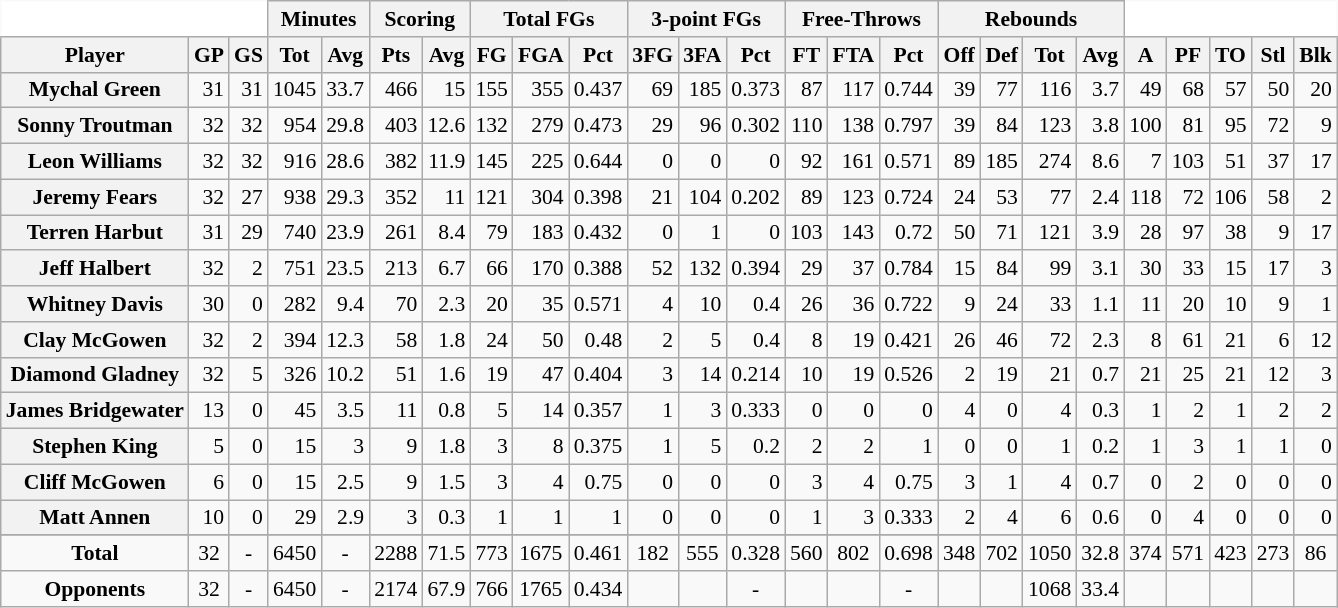<table class="wikitable sortable" border="1" style="font-size:90%;">
<tr>
<th colspan="3" style="border-top-style:hidden; border-left-style:hidden; background: white;"></th>
<th colspan="2" style=>Minutes</th>
<th colspan="2" style=>Scoring</th>
<th colspan="3" style=>Total FGs</th>
<th colspan="3" style=>3-point FGs</th>
<th colspan="3" style=>Free-Throws</th>
<th colspan="4" style=>Rebounds</th>
<th colspan="5" style="border-top-style:hidden; border-right-style:hidden; background: white;"></th>
</tr>
<tr>
<th scope="col" style=>Player</th>
<th scope="col" style=>GP</th>
<th scope="col" style=>GS</th>
<th scope="col" style=>Tot</th>
<th scope="col" style=>Avg</th>
<th scope="col" style=>Pts</th>
<th scope="col" style=>Avg</th>
<th scope="col" style=>FG</th>
<th scope="col" style=>FGA</th>
<th scope="col" style=>Pct</th>
<th scope="col" style=>3FG</th>
<th scope="col" style=>3FA</th>
<th scope="col" style=>Pct</th>
<th scope="col" style=>FT</th>
<th scope="col" style=>FTA</th>
<th scope="col" style=>Pct</th>
<th scope="col" style=>Off</th>
<th scope="col" style=>Def</th>
<th scope="col" style=>Tot</th>
<th scope="col" style=>Avg</th>
<th scope="col" style=>A</th>
<th scope="col" style=>PF</th>
<th scope="col" style=>TO</th>
<th scope="col" style=>Stl</th>
<th scope="col" style=>Blk</th>
</tr>
<tr>
<th>Mychal Green</th>
<td align="right">31</td>
<td align="right">31</td>
<td align="right">1045</td>
<td align="right">33.7</td>
<td align="right">466</td>
<td align="right">15</td>
<td align="right">155</td>
<td align="right">355</td>
<td align="right">0.437</td>
<td align="right">69</td>
<td align="right">185</td>
<td align="right">0.373</td>
<td align="right">87</td>
<td align="right">117</td>
<td align="right">0.744</td>
<td align="right">39</td>
<td align="right">77</td>
<td align="right">116</td>
<td align="right">3.7</td>
<td align="right">49</td>
<td align="right">68</td>
<td align="right">57</td>
<td align="right">50</td>
<td align="right">20</td>
</tr>
<tr>
<th>Sonny Troutman</th>
<td align="right">32</td>
<td align="right">32</td>
<td align="right">954</td>
<td align="right">29.8</td>
<td align="right">403</td>
<td align="right">12.6</td>
<td align="right">132</td>
<td align="right">279</td>
<td align="right">0.473</td>
<td align="right">29</td>
<td align="right">96</td>
<td align="right">0.302</td>
<td align="right">110</td>
<td align="right">138</td>
<td align="right">0.797</td>
<td align="right">39</td>
<td align="right">84</td>
<td align="right">123</td>
<td align="right">3.8</td>
<td align="right">100</td>
<td align="right">81</td>
<td align="right">95</td>
<td align="right">72</td>
<td align="right">9</td>
</tr>
<tr>
<th>Leon Williams</th>
<td align="right">32</td>
<td align="right">32</td>
<td align="right">916</td>
<td align="right">28.6</td>
<td align="right">382</td>
<td align="right">11.9</td>
<td align="right">145</td>
<td align="right">225</td>
<td align="right">0.644</td>
<td align="right">0</td>
<td align="right">0</td>
<td align="right">0</td>
<td align="right">92</td>
<td align="right">161</td>
<td align="right">0.571</td>
<td align="right">89</td>
<td align="right">185</td>
<td align="right">274</td>
<td align="right">8.6</td>
<td align="right">7</td>
<td align="right">103</td>
<td align="right">51</td>
<td align="right">37</td>
<td align="right">17</td>
</tr>
<tr>
<th>Jeremy Fears</th>
<td align="right">32</td>
<td align="right">27</td>
<td align="right">938</td>
<td align="right">29.3</td>
<td align="right">352</td>
<td align="right">11</td>
<td align="right">121</td>
<td align="right">304</td>
<td align="right">0.398</td>
<td align="right">21</td>
<td align="right">104</td>
<td align="right">0.202</td>
<td align="right">89</td>
<td align="right">123</td>
<td align="right">0.724</td>
<td align="right">24</td>
<td align="right">53</td>
<td align="right">77</td>
<td align="right">2.4</td>
<td align="right">118</td>
<td align="right">72</td>
<td align="right">106</td>
<td align="right">58</td>
<td align="right">2</td>
</tr>
<tr>
<th>Terren Harbut</th>
<td align="right">31</td>
<td align="right">29</td>
<td align="right">740</td>
<td align="right">23.9</td>
<td align="right">261</td>
<td align="right">8.4</td>
<td align="right">79</td>
<td align="right">183</td>
<td align="right">0.432</td>
<td align="right">0</td>
<td align="right">1</td>
<td align="right">0</td>
<td align="right">103</td>
<td align="right">143</td>
<td align="right">0.72</td>
<td align="right">50</td>
<td align="right">71</td>
<td align="right">121</td>
<td align="right">3.9</td>
<td align="right">28</td>
<td align="right">97</td>
<td align="right">38</td>
<td align="right">9</td>
<td align="right">17</td>
</tr>
<tr>
<th>Jeff Halbert</th>
<td align="right">32</td>
<td align="right">2</td>
<td align="right">751</td>
<td align="right">23.5</td>
<td align="right">213</td>
<td align="right">6.7</td>
<td align="right">66</td>
<td align="right">170</td>
<td align="right">0.388</td>
<td align="right">52</td>
<td align="right">132</td>
<td align="right">0.394</td>
<td align="right">29</td>
<td align="right">37</td>
<td align="right">0.784</td>
<td align="right">15</td>
<td align="right">84</td>
<td align="right">99</td>
<td align="right">3.1</td>
<td align="right">30</td>
<td align="right">33</td>
<td align="right">15</td>
<td align="right">17</td>
<td align="right">3</td>
</tr>
<tr>
<th>Whitney Davis</th>
<td align="right">30</td>
<td align="right">0</td>
<td align="right">282</td>
<td align="right">9.4</td>
<td align="right">70</td>
<td align="right">2.3</td>
<td align="right">20</td>
<td align="right">35</td>
<td align="right">0.571</td>
<td align="right">4</td>
<td align="right">10</td>
<td align="right">0.4</td>
<td align="right">26</td>
<td align="right">36</td>
<td align="right">0.722</td>
<td align="right">9</td>
<td align="right">24</td>
<td align="right">33</td>
<td align="right">1.1</td>
<td align="right">11</td>
<td align="right">20</td>
<td align="right">10</td>
<td align="right">9</td>
<td align="right">1</td>
</tr>
<tr>
<th>Clay McGowen</th>
<td align="right">32</td>
<td align="right">2</td>
<td align="right">394</td>
<td align="right">12.3</td>
<td align="right">58</td>
<td align="right">1.8</td>
<td align="right">24</td>
<td align="right">50</td>
<td align="right">0.48</td>
<td align="right">2</td>
<td align="right">5</td>
<td align="right">0.4</td>
<td align="right">8</td>
<td align="right">19</td>
<td align="right">0.421</td>
<td align="right">26</td>
<td align="right">46</td>
<td align="right">72</td>
<td align="right">2.3</td>
<td align="right">8</td>
<td align="right">61</td>
<td align="right">21</td>
<td align="right">6</td>
<td align="right">12</td>
</tr>
<tr>
<th>Diamond Gladney</th>
<td align="right">32</td>
<td align="right">5</td>
<td align="right">326</td>
<td align="right">10.2</td>
<td align="right">51</td>
<td align="right">1.6</td>
<td align="right">19</td>
<td align="right">47</td>
<td align="right">0.404</td>
<td align="right">3</td>
<td align="right">14</td>
<td align="right">0.214</td>
<td align="right">10</td>
<td align="right">19</td>
<td align="right">0.526</td>
<td align="right">2</td>
<td align="right">19</td>
<td align="right">21</td>
<td align="right">0.7</td>
<td align="right">21</td>
<td align="right">25</td>
<td align="right">21</td>
<td align="right">12</td>
<td align="right">3</td>
</tr>
<tr>
<th>James Bridgewater</th>
<td align="right">13</td>
<td align="right">0</td>
<td align="right">45</td>
<td align="right">3.5</td>
<td align="right">11</td>
<td align="right">0.8</td>
<td align="right">5</td>
<td align="right">14</td>
<td align="right">0.357</td>
<td align="right">1</td>
<td align="right">3</td>
<td align="right">0.333</td>
<td align="right">0</td>
<td align="right">0</td>
<td align="right">0</td>
<td align="right">4</td>
<td align="right">0</td>
<td align="right">4</td>
<td align="right">0.3</td>
<td align="right">1</td>
<td align="right">2</td>
<td align="right">1</td>
<td align="right">2</td>
<td align="right">2</td>
</tr>
<tr>
<th>Stephen King</th>
<td align="right">5</td>
<td align="right">0</td>
<td align="right">15</td>
<td align="right">3</td>
<td align="right">9</td>
<td align="right">1.8</td>
<td align="right">3</td>
<td align="right">8</td>
<td align="right">0.375</td>
<td align="right">1</td>
<td align="right">5</td>
<td align="right">0.2</td>
<td align="right">2</td>
<td align="right">2</td>
<td align="right">1</td>
<td align="right">0</td>
<td align="right">0</td>
<td align="right">1</td>
<td align="right">0.2</td>
<td align="right">1</td>
<td align="right">3</td>
<td align="right">1</td>
<td align="right">1</td>
<td align="right">0</td>
</tr>
<tr>
<th>Cliff McGowen</th>
<td align="right">6</td>
<td align="right">0</td>
<td align="right">15</td>
<td align="right">2.5</td>
<td align="right">9</td>
<td align="right">1.5</td>
<td align="right">3</td>
<td align="right">4</td>
<td align="right">0.75</td>
<td align="right">0</td>
<td align="right">0</td>
<td align="right">0</td>
<td align="right">3</td>
<td align="right">4</td>
<td align="right">0.75</td>
<td align="right">3</td>
<td align="right">1</td>
<td align="right">4</td>
<td align="right">0.7</td>
<td align="right">0</td>
<td align="right">2</td>
<td align="right">0</td>
<td align="right">0</td>
<td align="right">0</td>
</tr>
<tr>
<th>Matt Annen</th>
<td align="right">10</td>
<td align="right">0</td>
<td align="right">29</td>
<td align="right">2.9</td>
<td align="right">3</td>
<td align="right">0.3</td>
<td align="right">1</td>
<td align="right">1</td>
<td align="right">1</td>
<td align="right">0</td>
<td align="right">0</td>
<td align="right">0</td>
<td align="right">1</td>
<td align="right">3</td>
<td align="right">0.333</td>
<td align="right">2</td>
<td align="right">4</td>
<td align="right">6</td>
<td align="right">0.6</td>
<td align="right">0</td>
<td align="right">4</td>
<td align="right">0</td>
<td align="right">0</td>
<td align="right">0</td>
</tr>
<tr>
</tr>
<tr class="sortbottom">
<td align="center" style=><strong>Total</strong></td>
<td align="center" style=>32</td>
<td align="center" style=>-</td>
<td align="center" style=>6450</td>
<td align="center" style=>-</td>
<td align="center" style=>2288</td>
<td align="center" style=>71.5</td>
<td align="center" style=>773</td>
<td align="center" style=>1675</td>
<td align="center" style=>0.461</td>
<td align="center" style=>182</td>
<td align="center" style=>555</td>
<td align="center" style=>0.328</td>
<td align="center" style=>560</td>
<td align="center" style=>802</td>
<td align="center" style=>0.698</td>
<td align="center" style=>348</td>
<td align="center" style=>702</td>
<td align="center" style=>1050</td>
<td align="center" style=>32.8</td>
<td align="center" style=>374</td>
<td align="center" style=>571</td>
<td align="center" style=>423</td>
<td align="center" style=>273</td>
<td align="center" style=>86</td>
</tr>
<tr class="sortbottom">
<td align="center"><strong>Opponents</strong></td>
<td align="center">32</td>
<td align="center">-</td>
<td align="center">6450</td>
<td align="center">-</td>
<td align="center">2174</td>
<td align="center">67.9</td>
<td align="center">766</td>
<td align="center">1765</td>
<td align="center">0.434</td>
<td align="center"></td>
<td align="center"></td>
<td align="center">-</td>
<td align="center"></td>
<td align="center"></td>
<td align="center">-</td>
<td align="center"></td>
<td align="center"></td>
<td align="center">1068</td>
<td align="center">33.4</td>
<td align="center"></td>
<td align="center"></td>
<td align="center"></td>
<td align="center"></td>
<td align="center"></td>
</tr>
</table>
